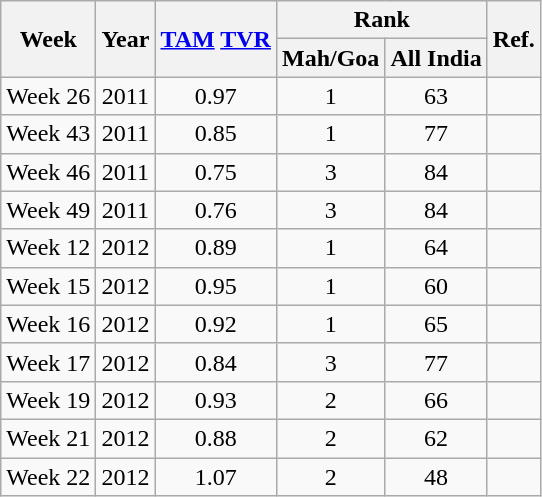<table class="wikitable sortable" style="text-align:center">
<tr>
<th rowspan="2">Week</th>
<th rowspan="2">Year</th>
<th rowspan="2"><a href='#'>TAM</a> <a href='#'>TVR</a></th>
<th colspan="2">Rank</th>
<th rowspan="2">Ref.</th>
</tr>
<tr>
<th>Mah/Goa</th>
<th>All India</th>
</tr>
<tr>
<td>Week 26</td>
<td>2011</td>
<td>0.97</td>
<td>1</td>
<td>63</td>
<td></td>
</tr>
<tr>
<td>Week 43</td>
<td>2011</td>
<td>0.85</td>
<td>1</td>
<td>77</td>
<td></td>
</tr>
<tr>
<td>Week 46</td>
<td>2011</td>
<td>0.75</td>
<td>3</td>
<td>84</td>
<td></td>
</tr>
<tr>
<td>Week 49</td>
<td>2011</td>
<td>0.76</td>
<td>3</td>
<td>84</td>
<td></td>
</tr>
<tr>
<td>Week 12</td>
<td>2012</td>
<td>0.89</td>
<td>1</td>
<td>64</td>
<td></td>
</tr>
<tr>
<td>Week 15</td>
<td>2012</td>
<td>0.95</td>
<td>1</td>
<td>60</td>
<td></td>
</tr>
<tr>
<td>Week 16</td>
<td>2012</td>
<td>0.92</td>
<td>1</td>
<td>65</td>
<td></td>
</tr>
<tr>
<td>Week 17</td>
<td>2012</td>
<td>0.84</td>
<td>3</td>
<td>77</td>
<td></td>
</tr>
<tr>
<td>Week 19</td>
<td>2012</td>
<td>0.93</td>
<td>2</td>
<td>66</td>
<td></td>
</tr>
<tr>
<td>Week 21</td>
<td>2012</td>
<td>0.88</td>
<td>2</td>
<td>62</td>
<td></td>
</tr>
<tr>
<td>Week 22</td>
<td>2012</td>
<td>1.07</td>
<td>2</td>
<td>48</td>
<td></td>
</tr>
</table>
